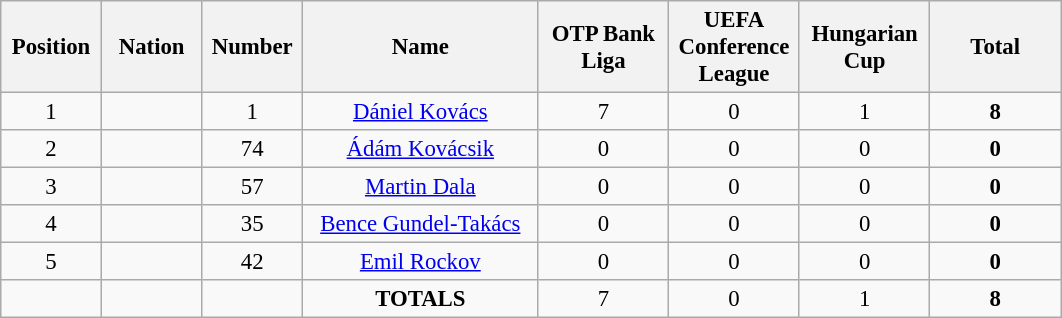<table class="wikitable" style="font-size: 95%; text-align: center;">
<tr>
<th width=60>Position</th>
<th width=60>Nation</th>
<th width=60>Number</th>
<th width=150>Name</th>
<th width=80>OTP Bank Liga</th>
<th width=80>UEFA Conference League</th>
<th width=80>Hungarian Cup</th>
<th width=80>Total</th>
</tr>
<tr>
<td>1</td>
<td></td>
<td>1</td>
<td><a href='#'>Dániel Kovács</a></td>
<td>7</td>
<td>0</td>
<td>1</td>
<td><strong>8</strong></td>
</tr>
<tr>
<td>2</td>
<td></td>
<td>74</td>
<td><a href='#'>Ádám Kovácsik</a></td>
<td>0</td>
<td>0</td>
<td>0</td>
<td><strong>0</strong></td>
</tr>
<tr>
<td>3</td>
<td></td>
<td>57</td>
<td><a href='#'>Martin Dala</a></td>
<td>0</td>
<td>0</td>
<td>0</td>
<td><strong>0</strong></td>
</tr>
<tr>
<td>4</td>
<td></td>
<td>35</td>
<td><a href='#'>Bence Gundel-Takács</a></td>
<td>0</td>
<td>0</td>
<td>0</td>
<td><strong>0</strong></td>
</tr>
<tr>
<td>5</td>
<td></td>
<td>42</td>
<td><a href='#'>Emil Rockov</a></td>
<td>0</td>
<td>0</td>
<td>0</td>
<td><strong>0</strong></td>
</tr>
<tr>
<td></td>
<td></td>
<td></td>
<td><strong>TOTALS</strong></td>
<td>7</td>
<td>0</td>
<td>1</td>
<td><strong>8</strong></td>
</tr>
</table>
